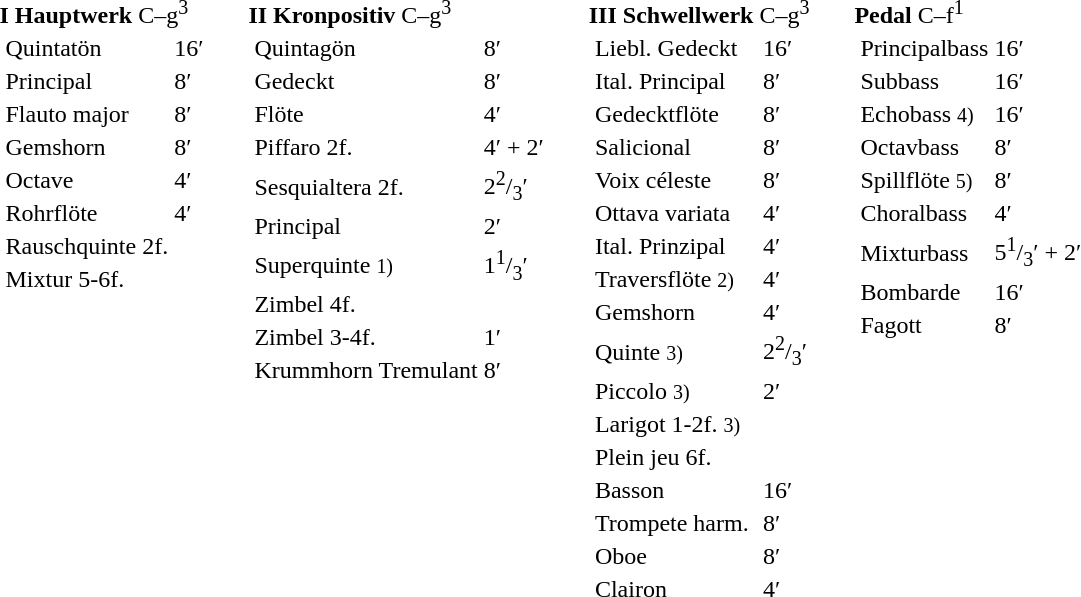<table border="0" cellspacing="40" cellpadding="12" style="border-collapse:collapse;">
<tr>
<td style="vertical-align:top"><br><table border="0">
<tr>
<td colspan=4><strong>I Hauptwerk</strong> C–g<sup>3</sup><br></td>
</tr>
<tr>
<td></td>
<td>Quintatön</td>
<td>16′</td>
</tr>
<tr>
<td></td>
<td>Principal</td>
<td>8′</td>
</tr>
<tr>
<td></td>
<td>Flauto major</td>
<td>8′</td>
</tr>
<tr>
<td></td>
<td>Gemshorn</td>
<td>8′</td>
</tr>
<tr>
<td></td>
<td>Octave</td>
<td>4′</td>
</tr>
<tr>
<td></td>
<td>Rohrflöte</td>
<td>4′</td>
</tr>
<tr>
<td></td>
<td>Rauschquinte 2f.</td>
<td></td>
</tr>
<tr>
<td></td>
<td>Mixtur 5-6f.</td>
<td></td>
</tr>
</table>
</td>
<td style="vertical-align:top"><br><table border="0">
<tr>
<td colspan=4><strong>II Kronpositiv</strong> C–g<sup>3</sup><br></td>
</tr>
<tr>
<td></td>
<td>Quintagön</td>
<td>8′</td>
</tr>
<tr>
<td></td>
<td>Gedeckt</td>
<td>8′</td>
</tr>
<tr>
<td></td>
<td>Flöte</td>
<td>4′</td>
</tr>
<tr>
<td></td>
<td>Piffaro 2f.</td>
<td>4′ + 2′</td>
</tr>
<tr>
<td></td>
<td>Sesquialtera 2f.</td>
<td>2<sup>2</sup>/<sub>3</sub>′</td>
</tr>
<tr>
<td></td>
<td>Principal</td>
<td>2′</td>
</tr>
<tr>
<td></td>
<td>Superquinte <small>1)</small></td>
<td>1<sup>1</sup>/<sub>3</sub>′</td>
</tr>
<tr>
<td></td>
<td>Zimbel 4f.</td>
<td></td>
</tr>
<tr>
<td></td>
<td>Zimbel 3-4f.</td>
<td>1′</td>
</tr>
<tr>
<td></td>
<td>Krummhorn Tremulant</td>
<td>8′</td>
</tr>
</table>
</td>
<td style="vertical-align:top"><br><table border="0">
<tr>
<td colspan=4><strong>III Schwellwerk</strong> C–g<sup>3</sup><br></td>
</tr>
<tr>
<td></td>
<td>Liebl. Gedeckt</td>
<td>16′</td>
</tr>
<tr>
<td></td>
<td>Ital. Principal</td>
<td>8′</td>
</tr>
<tr>
<td></td>
<td>Gedecktflöte</td>
<td>8′</td>
</tr>
<tr>
<td></td>
<td>Salicional</td>
<td>8′</td>
</tr>
<tr>
<td></td>
<td>Voix céleste</td>
<td>8′</td>
</tr>
<tr>
<td></td>
<td>Ottava variata</td>
<td>4′</td>
</tr>
<tr>
<td></td>
<td>Ital. Prinzipal</td>
<td>4′</td>
</tr>
<tr>
<td></td>
<td>Traversflöte <small>2)</small></td>
<td>4′</td>
</tr>
<tr>
<td></td>
<td>Gemshorn</td>
<td>4′</td>
</tr>
<tr>
<td></td>
<td>Quinte <small>3)</small></td>
<td>2<sup>2</sup>/<sub>3</sub>′</td>
</tr>
<tr>
<td></td>
<td>Piccolo <small>3)</small></td>
<td>2′</td>
</tr>
<tr>
<td></td>
<td>Larigot 1-2f. <small>3)</small></td>
<td></td>
</tr>
<tr>
<td></td>
<td>Plein jeu 6f.</td>
<td></td>
</tr>
<tr>
<td></td>
<td>Basson</td>
<td>16′</td>
</tr>
<tr>
<td></td>
<td>Trompete harm.</td>
<td>8′</td>
</tr>
<tr>
<td></td>
<td>Oboe</td>
<td>8′</td>
</tr>
<tr>
<td></td>
<td>Clairon</td>
<td>4′</td>
</tr>
</table>
</td>
<td style="vertical-align:top"><br><table border="0">
<tr>
<td colspan=4><strong>Pedal</strong> C–f<sup>1</sup><br></td>
</tr>
<tr>
<td></td>
<td>Principalbass</td>
<td>16′</td>
</tr>
<tr>
<td></td>
<td>Subbass</td>
<td>16′</td>
</tr>
<tr>
<td></td>
<td>Echobass <small>4)</small></td>
<td>16′</td>
</tr>
<tr>
<td></td>
<td>Octavbass</td>
<td>8′</td>
</tr>
<tr>
<td></td>
<td>Spillflöte <small>5)</small></td>
<td>8′</td>
</tr>
<tr>
<td></td>
<td>Choralbass</td>
<td>4′</td>
</tr>
<tr>
<td></td>
<td>Mixturbass</td>
<td>5<sup>1</sup>/<sub>3</sub>′ + 2′</td>
</tr>
<tr>
<td></td>
<td>Bombarde</td>
<td>16′</td>
</tr>
<tr>
<td></td>
<td>Fagott</td>
<td>8′</td>
</tr>
</table>
</td>
</tr>
</table>
